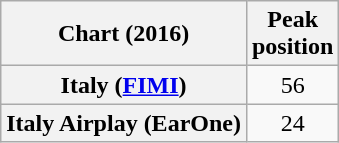<table class="wikitable sortable plainrowheaders" style="text-align:center">
<tr>
<th scope="col">Chart (2016)</th>
<th scope="col">Peak<br>position</th>
</tr>
<tr>
<th scope="row">Italy (<a href='#'>FIMI</a>)</th>
<td align="center">56</td>
</tr>
<tr>
<th scope="row">Italy Airplay (EarOne)</th>
<td>24</td>
</tr>
</table>
